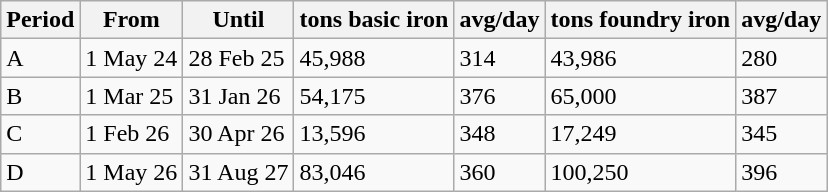<table class=wikitable>
<tr>
<th>Period</th>
<th>From</th>
<th>Until</th>
<th>tons basic iron</th>
<th>avg/day</th>
<th>tons foundry iron</th>
<th>avg/day</th>
</tr>
<tr>
<td>A</td>
<td>1 May 24</td>
<td>28 Feb 25</td>
<td>45,988</td>
<td>314</td>
<td>43,986</td>
<td>280</td>
</tr>
<tr>
<td>B</td>
<td>1 Mar 25</td>
<td>31 Jan 26</td>
<td>54,175</td>
<td>376</td>
<td>65,000</td>
<td>387</td>
</tr>
<tr>
<td>C</td>
<td>1 Feb 26</td>
<td>30 Apr 26</td>
<td>13,596</td>
<td>348</td>
<td>17,249</td>
<td>345</td>
</tr>
<tr>
<td>D</td>
<td>1 May 26</td>
<td>31 Aug 27</td>
<td>83,046</td>
<td>360</td>
<td>100,250</td>
<td>396</td>
</tr>
</table>
